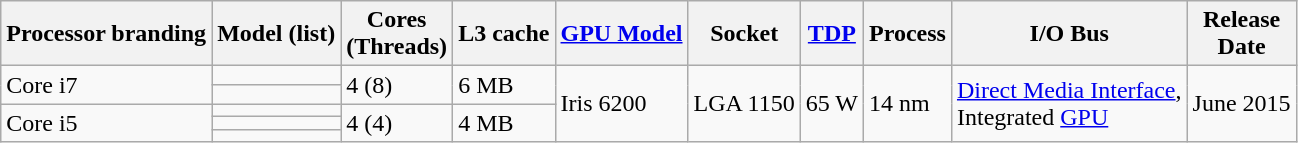<table class="wikitable">
<tr>
<th>Processor branding</th>
<th>Model (list)</th>
<th>Cores <br> (Threads)</th>
<th>L3 cache</th>
<th><a href='#'>GPU Model</a></th>
<th>Socket</th>
<th><a href='#'>TDP</a></th>
<th>Process</th>
<th>I/O Bus</th>
<th>Release<br>Date</th>
</tr>
<tr>
<td rowspan="2">Core i7</td>
<td></td>
<td rowspan="2">4 (8)</td>
<td rowspan="2">6 MB</td>
<td rowspan="5">Iris 6200</td>
<td rowspan="5">LGA 1150</td>
<td rowspan="5">65 W</td>
<td rowspan="5">14 nm</td>
<td rowspan="5"><a href='#'>Direct Media Interface</a>,<br>Integrated <a href='#'>GPU</a></td>
<td rowspan="5">June 2015</td>
</tr>
<tr>
<td></td>
</tr>
<tr>
<td rowspan="3">Core i5</td>
<td></td>
<td rowspan="3">4 (4)</td>
<td rowspan="3">4 MB</td>
</tr>
<tr>
<td></td>
</tr>
<tr>
<td></td>
</tr>
</table>
